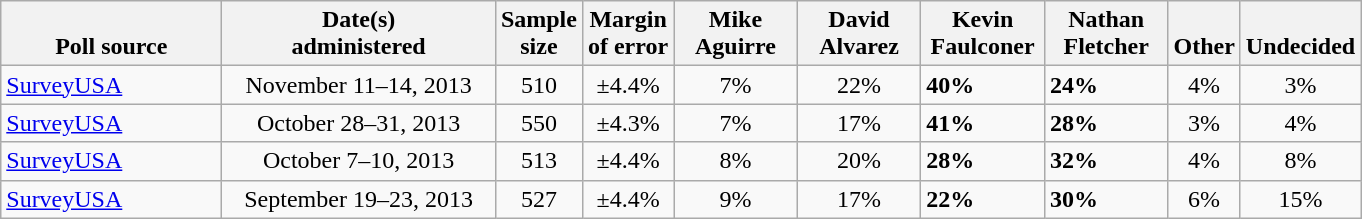<table class="wikitable">
<tr valign= bottom>
<th style="width:140px;">Poll source</th>
<th style="width:175px;">Date(s)<br>administered</th>
<th>Sample<br>size</th>
<th>Margin<br>of error</th>
<th style="width:75px">Mike<br>Aguirre</th>
<th style="width:75px">David<br>Alvarez</th>
<th style="width:75px">Kevin<br>Faulconer</th>
<th style="width:75px">Nathan<br>Fletcher</th>
<th>Other</th>
<th>Undecided</th>
</tr>
<tr>
<td><a href='#'>SurveyUSA</a></td>
<td align=center>November 11–14, 2013</td>
<td align=center>510</td>
<td align=center>±4.4%</td>
<td align=center>7%</td>
<td align=center>22%</td>
<td><strong>40%</strong></td>
<td><strong>24%</strong></td>
<td align=center>4%</td>
<td align=center>3%</td>
</tr>
<tr>
<td><a href='#'>SurveyUSA</a></td>
<td align=center>October 28–31, 2013</td>
<td align=center>550</td>
<td align=center>±4.3%</td>
<td align=center>7%</td>
<td align=center>17%</td>
<td><strong>41%</strong></td>
<td><strong>28%</strong></td>
<td align=center>3%</td>
<td align=center>4%</td>
</tr>
<tr>
<td><a href='#'>SurveyUSA</a></td>
<td align=center>October 7–10, 2013</td>
<td align=center>513</td>
<td align=center>±4.4%</td>
<td align=center>8%</td>
<td align=center>20%</td>
<td><strong>28%</strong></td>
<td><strong>32%</strong></td>
<td align=center>4%</td>
<td align=center>8%</td>
</tr>
<tr>
<td><a href='#'>SurveyUSA</a></td>
<td align=center>September 19–23, 2013</td>
<td align=center>527</td>
<td align=center>±4.4%</td>
<td align=center>9%</td>
<td align=center>17%</td>
<td><strong>22%</strong></td>
<td><strong>30%</strong></td>
<td align=center>6%</td>
<td align=center>15%</td>
</tr>
</table>
